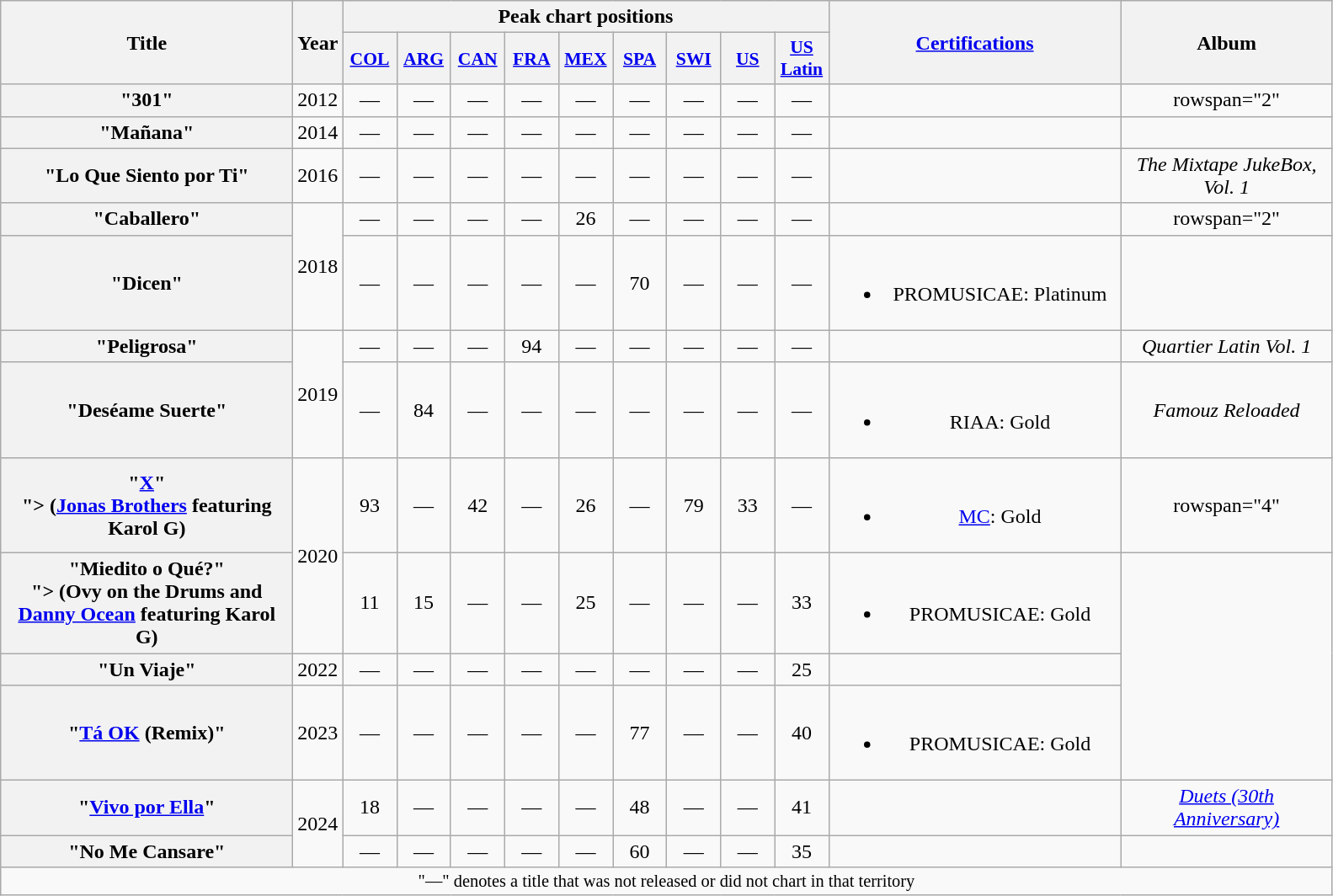<table class="wikitable plainrowheaders" style="text-align:center;">
<tr>
<th scope="col" rowspan="2" style="width:14em;">Title</th>
<th scope="col" rowspan="2" style="width:1em;">Year</th>
<th scope="col" colspan="9">Peak chart positions</th>
<th scope="col" rowspan="2" style="width:14em;"><a href='#'>Certifications</a></th>
<th scope="col" rowspan="2" style="width:10em;">Album</th>
</tr>
<tr>
<th scope="col" style="width:2.5em;font-size:90%;"><a href='#'>COL</a><br></th>
<th scope="col" style="width:2.5em;font-size:90%;"><a href='#'>ARG</a><br></th>
<th scope="col" style="width:2.5em;font-size:90%;"><a href='#'>CAN</a><br></th>
<th scope="col" style="width:2.5em;font-size:90%;"><a href='#'>FRA</a><br></th>
<th scope="col" style="width:2.5em;font-size:90%;"><a href='#'>MEX</a><br></th>
<th scope="col" style="width:2.5em;font-size:90%;"><a href='#'>SPA</a><br></th>
<th scope="col" style="width:2.5em;font-size:90%;"><a href='#'>SWI</a><br></th>
<th scope="col" style="width:2.5em;font-size:90%;"><a href='#'>US</a><br></th>
<th scope="col" style="width:2.5em;font-size:90%;"><a href='#'>US<br>Latin</a><br></th>
</tr>
<tr>
<th scope="row">"301"<br></th>
<td>2012</td>
<td>—</td>
<td>—</td>
<td>—</td>
<td>—</td>
<td>—</td>
<td>—</td>
<td>—</td>
<td>—</td>
<td>—</td>
<td></td>
<td>rowspan="2" </td>
</tr>
<tr>
<th scope="row">"Mañana"<br></th>
<td>2014</td>
<td>—</td>
<td>—</td>
<td>—</td>
<td>—</td>
<td>—</td>
<td>—</td>
<td>—</td>
<td>—</td>
<td>—</td>
<td></td>
</tr>
<tr>
<th scope="row">"Lo Que Siento por Ti"<br></th>
<td>2016</td>
<td>—</td>
<td>—</td>
<td>—</td>
<td>—</td>
<td>—</td>
<td>—</td>
<td>—</td>
<td>—</td>
<td>—</td>
<td></td>
<td><em>The Mixtape JukeBox, Vol. 1</em></td>
</tr>
<tr>
<th scope="row">"Caballero"<br></th>
<td rowspan="2">2018</td>
<td>—</td>
<td>—</td>
<td>—</td>
<td>—</td>
<td>26</td>
<td>—</td>
<td>—</td>
<td>—</td>
<td>—</td>
<td></td>
<td>rowspan="2" </td>
</tr>
<tr>
<th scope="row">"Dicen"<br></th>
<td>—</td>
<td>—</td>
<td>—</td>
<td>—</td>
<td>—</td>
<td>70</td>
<td>—</td>
<td>—</td>
<td>—</td>
<td><br><ul><li>PROMUSICAE: Platinum</li></ul></td>
</tr>
<tr>
<th scope="row">"Peligrosa"<br></th>
<td rowspan="2">2019</td>
<td>—</td>
<td>—</td>
<td>—</td>
<td>94</td>
<td>—</td>
<td>—</td>
<td>—</td>
<td>—</td>
<td>—</td>
<td></td>
<td><em>Quartier Latin Vol. 1</em></td>
</tr>
<tr>
<th scope="row">"Deséame Suerte"<br></th>
<td>—</td>
<td>84</td>
<td>—</td>
<td>—</td>
<td>—</td>
<td>—</td>
<td>—</td>
<td>—</td>
<td>—</td>
<td><br><ul><li>RIAA: Gold </li></ul></td>
<td><em>Famouz Reloaded</em></td>
</tr>
<tr>
<th scope="row">"<a href='#'>X</a>"<br><span>"> (<a href='#'>Jonas Brothers</a> featuring Karol G)</span></th>
<td rowspan="2">2020</td>
<td>93</td>
<td>—</td>
<td>42</td>
<td>—</td>
<td>26</td>
<td>—</td>
<td>79</td>
<td>33</td>
<td>—</td>
<td><br><ul><li><a href='#'>MC</a>: Gold</li></ul></td>
<td>rowspan="4" </td>
</tr>
<tr>
<th scope="row">"Miedito o Qué?"<br><span>"> (Ovy on the Drums and <a href='#'>Danny Ocean</a> featuring Karol G)</span></th>
<td>11</td>
<td>15</td>
<td>—</td>
<td>—</td>
<td>25</td>
<td>—</td>
<td>—</td>
<td>—</td>
<td>33</td>
<td><br><ul><li>PROMUSICAE: Gold</li></ul></td>
</tr>
<tr>
<th scope="row">"Un Viaje"<br></th>
<td>2022</td>
<td>—</td>
<td>—</td>
<td>—</td>
<td>—</td>
<td>—</td>
<td>—</td>
<td>—</td>
<td>—</td>
<td>25</td>
<td></td>
</tr>
<tr>
<th scope="row">"<a href='#'>Tá OK</a> (Remix)"<br></th>
<td>2023</td>
<td>—</td>
<td>—</td>
<td>—</td>
<td>—</td>
<td>—</td>
<td>77</td>
<td>—</td>
<td>—</td>
<td>40</td>
<td><br><ul><li>PROMUSICAE: Gold</li></ul></td>
</tr>
<tr>
<th scope="row">"<a href='#'>Vivo por Ella</a>"<br></th>
<td rowspan="2">2024</td>
<td>18</td>
<td>—</td>
<td>—</td>
<td>—</td>
<td>—</td>
<td>48</td>
<td>—</td>
<td>—</td>
<td>41</td>
<td></td>
<td><em><a href='#'>Duets (30th Anniversary)</a></em></td>
</tr>
<tr>
<th scope="row">"No Me Cansare" <br></th>
<td>—</td>
<td>—</td>
<td>—</td>
<td>—</td>
<td>—</td>
<td>60</td>
<td>—</td>
<td>—</td>
<td>35</td>
<td></td>
<td></td>
</tr>
<tr>
<td colspan="16" style="font-size:85%">"—" denotes a title that was not released or did not chart in that territory</td>
</tr>
</table>
